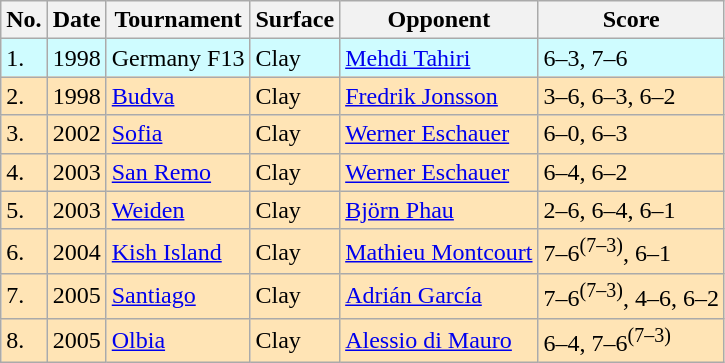<table class="wikitable"  style="margin-bottom:0px">
<tr>
<th>No.</th>
<th>Date</th>
<th>Tournament</th>
<th>Surface</th>
<th>Opponent</th>
<th>Score</th>
</tr>
<tr bgcolor="CFFCFF">
<td>1.</td>
<td>1998</td>
<td>Germany F13</td>
<td>Clay</td>
<td> <a href='#'>Mehdi Tahiri</a></td>
<td>6–3, 7–6</td>
</tr>
<tr bgcolor="moccasin">
<td>2.</td>
<td>1998</td>
<td><a href='#'>Budva</a></td>
<td>Clay</td>
<td> <a href='#'>Fredrik Jonsson</a></td>
<td>3–6, 6–3, 6–2</td>
</tr>
<tr bgcolor="moccasin">
<td>3.</td>
<td>2002</td>
<td><a href='#'>Sofia</a></td>
<td>Clay</td>
<td> <a href='#'>Werner Eschauer</a></td>
<td>6–0, 6–3</td>
</tr>
<tr bgcolor="moccasin">
<td>4.</td>
<td>2003</td>
<td><a href='#'>San Remo</a></td>
<td>Clay</td>
<td> <a href='#'>Werner Eschauer</a></td>
<td>6–4, 6–2</td>
</tr>
<tr bgcolor="moccasin">
<td>5.</td>
<td>2003</td>
<td><a href='#'>Weiden</a></td>
<td>Clay</td>
<td> <a href='#'>Björn Phau</a></td>
<td>2–6, 6–4, 6–1</td>
</tr>
<tr bgcolor="moccasin">
<td>6.</td>
<td>2004</td>
<td><a href='#'>Kish Island</a></td>
<td>Clay</td>
<td> <a href='#'>Mathieu Montcourt</a></td>
<td>7–6<sup>(7–3)</sup>, 6–1</td>
</tr>
<tr bgcolor="moccasin">
<td>7.</td>
<td>2005</td>
<td><a href='#'>Santiago</a></td>
<td>Clay</td>
<td> <a href='#'>Adrián García</a></td>
<td>7–6<sup>(7–3)</sup>, 4–6, 6–2</td>
</tr>
<tr bgcolor="moccasin">
<td>8.</td>
<td>2005</td>
<td><a href='#'>Olbia</a></td>
<td>Clay</td>
<td> <a href='#'>Alessio di Mauro</a></td>
<td>6–4, 7–6<sup>(7–3) </sup></td>
</tr>
</table>
